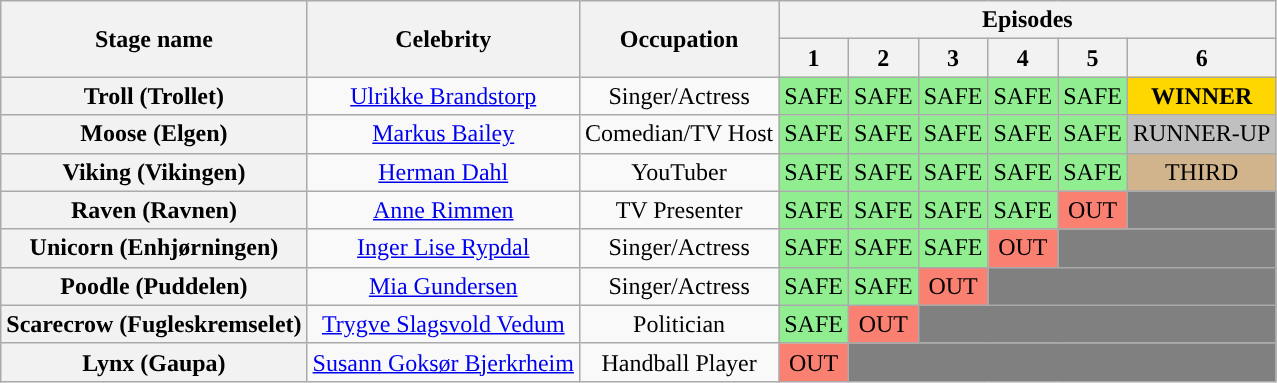<table class="wikitable" style="text-align:center; ">
<tr>
<th rowspan=2>Stage name</th>
<th rowspan=2>Celebrity</th>
<th rowspan=2>Occupation</th>
<th colspan="6">Episodes</th>
</tr>
<tr>
<th rowspan="1">1</th>
<th rowspan="1">2</th>
<th rowspan="1">3</th>
<th rowspan="1">4</th>
<th rowspan="1">5</th>
<th rowspan="1">6</th>
</tr>
<tr>
<th>Troll (Trollet)</th>
<td><a href='#'>Ulrikke Brandstorp</a></td>
<td>Singer/Actress</td>
<td bgcolor="lightgreen">SAFE</td>
<td bgcolor="lightgreen">SAFE</td>
<td bgcolor="lightgreen">SAFE</td>
<td bgcolor="lightgreen">SAFE</td>
<td bgcolor="lightgreen">SAFE</td>
<td bgcolor=gold><strong>WINNER</strong></td>
</tr>
<tr>
<th>Moose (Elgen)</th>
<td><a href='#'>Markus Bailey</a></td>
<td>Comedian/TV Host</td>
<td bgcolor="lightgreen">SAFE</td>
<td bgcolor="lightgreen">SAFE</td>
<td bgcolor="lightgreen">SAFE</td>
<td bgcolor="lightgreen">SAFE</td>
<td bgcolor="lightgreen">SAFE</td>
<td bgcolor=silver>RUNNER-UP</td>
</tr>
<tr>
<th>Viking (Vikingen)</th>
<td><a href='#'>Herman Dahl</a></td>
<td>YouTuber</td>
<td bgcolor="lightgreen">SAFE</td>
<td bgcolor="lightgreen">SAFE</td>
<td bgcolor="lightgreen">SAFE</td>
<td bgcolor="lightgreen">SAFE</td>
<td bgcolor="lightgreen">SAFE</td>
<td bgcolor=tan>THIRD</td>
</tr>
<tr>
<th>Raven (Ravnen)</th>
<td><a href='#'>Anne Rimmen</a></td>
<td>TV Presenter</td>
<td bgcolor="lightgreen">SAFE</td>
<td bgcolor="lightgreen">SAFE</td>
<td bgcolor="lightgreen">SAFE</td>
<td bgcolor="lightgreen">SAFE</td>
<td bgcolor=salmon>OUT</td>
<td bgcolor=grey></td>
</tr>
<tr>
<th>Unicorn (Enhjørningen)</th>
<td><a href='#'>Inger Lise Rypdal</a></td>
<td>Singer/Actress</td>
<td bgcolor="lightgreen">SAFE</td>
<td bgcolor="lightgreen">SAFE</td>
<td bgcolor="lightgreen">SAFE</td>
<td bgcolor=salmon>OUT</td>
<td bgcolor=grey colspan="2"></td>
</tr>
<tr>
<th>Poodle (Puddelen)</th>
<td><a href='#'>Mia Gundersen</a></td>
<td>Singer/Actress</td>
<td bgcolor="lightgreen">SAFE</td>
<td bgcolor="lightgreen">SAFE</td>
<td bgcolor=salmon>OUT</td>
<td bgcolor=grey colspan="3"></td>
</tr>
<tr>
<th>Scarecrow (Fugleskremselet)</th>
<td><a href='#'>Trygve Slagsvold Vedum</a></td>
<td>Politician</td>
<td bgcolor="lightgreen">SAFE</td>
<td bgcolor=salmon>OUT</td>
<td bgcolor=grey colspan="4"></td>
</tr>
<tr>
<th>Lynx (Gaupa)</th>
<td><a href='#'>Susann Goksør Bjerkrheim</a></td>
<td>Handball Player</td>
<td bgcolor=salmon>OUT</td>
<td bgcolor=grey colspan="5"></td>
</tr>
</table>
